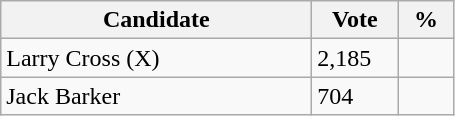<table class="wikitable">
<tr>
<th bgcolor="#DDDDFF" width="200px">Candidate</th>
<th bgcolor="#DDDDFF" width="50px">Vote</th>
<th bgcolor="#DDDDFF" width="30px">%</th>
</tr>
<tr>
<td>Larry Cross (X)</td>
<td>2,185</td>
<td></td>
</tr>
<tr>
<td>Jack Barker</td>
<td>704</td>
<td></td>
</tr>
</table>
